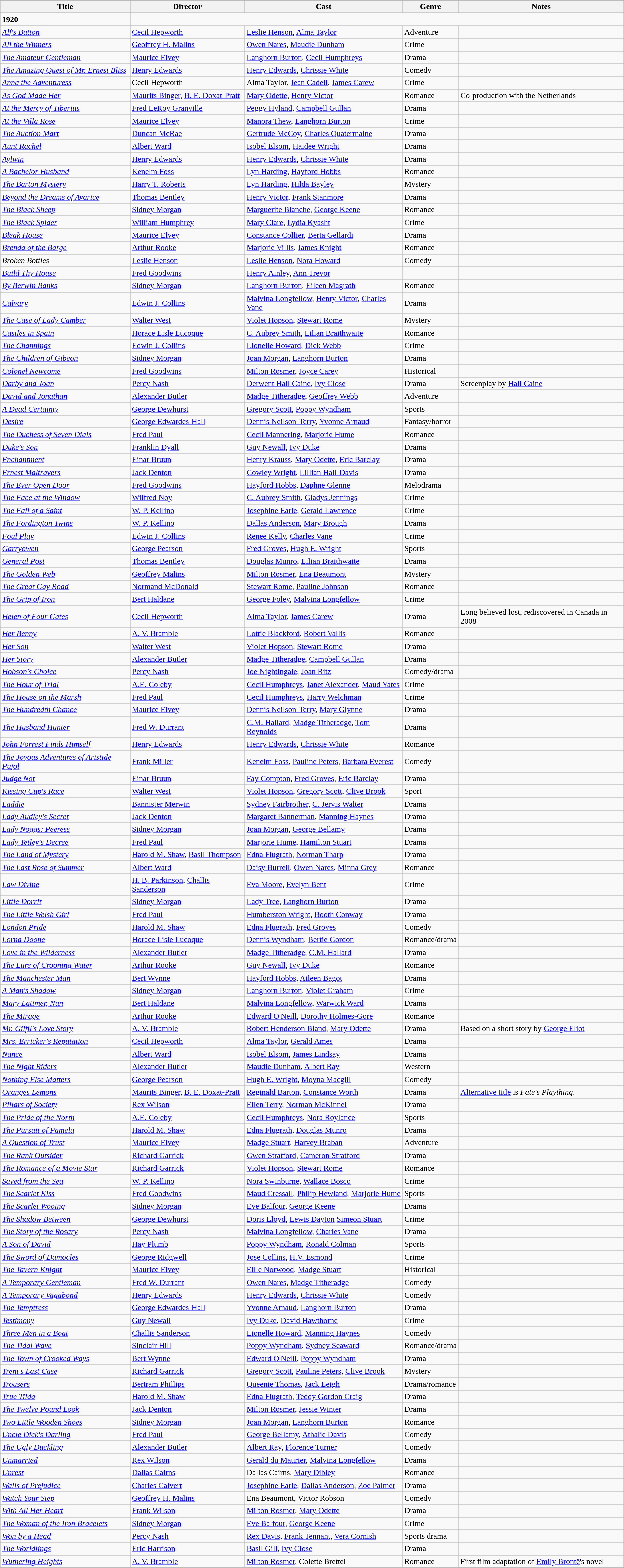<table class="wikitable">
<tr>
</tr>
<tr>
<th>Title</th>
<th>Director</th>
<th>Cast</th>
<th>Genre</th>
<th>Notes</th>
</tr>
<tr>
<td><strong>1920</strong></td>
</tr>
<tr>
<td><em><a href='#'>Alf's Button</a></em></td>
<td><a href='#'>Cecil Hepworth</a></td>
<td><a href='#'>Leslie Henson</a>, <a href='#'>Alma Taylor</a></td>
<td>Adventure</td>
<td></td>
</tr>
<tr>
<td><em><a href='#'>All the Winners</a></em></td>
<td><a href='#'>Geoffrey H. Malins</a></td>
<td><a href='#'>Owen Nares</a>, <a href='#'>Maudie Dunham</a></td>
<td>Crime</td>
<td></td>
</tr>
<tr>
<td><em><a href='#'>The Amateur Gentleman</a></em></td>
<td><a href='#'>Maurice Elvey</a></td>
<td><a href='#'>Langhorn Burton</a>, <a href='#'>Cecil Humphreys</a></td>
<td>Drama</td>
<td></td>
</tr>
<tr>
<td><em><a href='#'>The Amazing Quest of Mr. Ernest Bliss</a></em></td>
<td><a href='#'>Henry Edwards</a></td>
<td><a href='#'>Henry Edwards</a>, <a href='#'>Chrissie White</a></td>
<td>Comedy</td>
<td></td>
</tr>
<tr>
<td><em><a href='#'>Anna the Adventuress</a></em></td>
<td>Cecil Hepworth</td>
<td>Alma Taylor, <a href='#'>Jean Cadell</a>, <a href='#'>James Carew</a></td>
<td>Crime</td>
<td></td>
</tr>
<tr>
<td><em><a href='#'>As God Made Her</a></em></td>
<td><a href='#'>Maurits Binger</a>, <a href='#'>B. E. Doxat-Pratt</a></td>
<td><a href='#'>Mary Odette</a>, <a href='#'>Henry Victor</a></td>
<td>Romance</td>
<td>Co-production with the Netherlands</td>
</tr>
<tr>
<td><em><a href='#'>At the Mercy of Tiberius</a></em></td>
<td><a href='#'>Fred LeRoy Granville</a></td>
<td><a href='#'>Peggy Hyland</a>, <a href='#'>Campbell Gullan</a></td>
<td>Drama</td>
<td></td>
</tr>
<tr>
<td><em><a href='#'>At the Villa Rose</a></em></td>
<td><a href='#'>Maurice Elvey</a></td>
<td><a href='#'>Manora Thew</a>, <a href='#'>Langhorn Burton</a></td>
<td>Crime</td>
<td></td>
</tr>
<tr>
<td><em><a href='#'>The Auction Mart</a></em></td>
<td><a href='#'>Duncan McRae</a></td>
<td><a href='#'>Gertrude McCoy</a>, <a href='#'>Charles Quatermaine</a></td>
<td>Drama</td>
<td></td>
</tr>
<tr>
<td><em><a href='#'>Aunt Rachel</a></em></td>
<td><a href='#'>Albert Ward</a></td>
<td><a href='#'>Isobel Elsom</a>, <a href='#'>Haidee Wright</a></td>
<td>Drama</td>
<td></td>
</tr>
<tr>
<td><em><a href='#'>Aylwin</a></em></td>
<td><a href='#'>Henry Edwards</a></td>
<td><a href='#'>Henry Edwards</a>, <a href='#'>Chrissie White</a></td>
<td>Drama</td>
<td></td>
</tr>
<tr>
<td><em><a href='#'>A Bachelor Husband</a></em></td>
<td><a href='#'>Kenelm Foss</a></td>
<td><a href='#'>Lyn Harding</a>, <a href='#'>Hayford Hobbs</a></td>
<td>Romance</td>
<td></td>
</tr>
<tr>
<td><em><a href='#'>The Barton Mystery</a></em></td>
<td><a href='#'>Harry T. Roberts</a></td>
<td><a href='#'>Lyn Harding</a>, <a href='#'>Hilda Bayley</a></td>
<td>Mystery</td>
<td></td>
</tr>
<tr>
<td><em><a href='#'>Beyond the Dreams of Avarice</a></em></td>
<td><a href='#'>Thomas Bentley</a></td>
<td><a href='#'>Henry Victor</a>, <a href='#'>Frank Stanmore</a></td>
<td>Drama</td>
<td></td>
</tr>
<tr>
<td><em><a href='#'>The Black Sheep</a></em></td>
<td><a href='#'>Sidney Morgan</a></td>
<td><a href='#'>Marguerite Blanche</a>, <a href='#'>George Keene</a></td>
<td>Romance</td>
<td></td>
</tr>
<tr>
<td><em><a href='#'>The Black Spider</a></em></td>
<td><a href='#'>William Humphrey</a></td>
<td><a href='#'>Mary Clare</a>, <a href='#'>Lydia Kyasht</a></td>
<td>Crime</td>
<td></td>
</tr>
<tr>
<td><em><a href='#'>Bleak House</a></em></td>
<td><a href='#'>Maurice Elvey</a></td>
<td><a href='#'>Constance Collier</a>, <a href='#'>Berta Gellardi</a></td>
<td>Drama</td>
<td></td>
</tr>
<tr>
<td><em><a href='#'>Brenda of the Barge</a></em></td>
<td><a href='#'>Arthur Rooke</a></td>
<td><a href='#'>Marjorie Villis</a>, <a href='#'>James Knight</a></td>
<td>Romance</td>
<td></td>
</tr>
<tr>
<td><em>Broken Bottles</em></td>
<td><a href='#'>Leslie Henson</a></td>
<td><a href='#'>Leslie Henson</a>, <a href='#'>Nora Howard</a></td>
<td>Comedy</td>
<td></td>
</tr>
<tr>
<td><em><a href='#'>Build Thy House</a></em></td>
<td><a href='#'>Fred Goodwins</a></td>
<td><a href='#'>Henry Ainley</a>, <a href='#'>Ann Trevor</a></td>
<td></td>
<td></td>
</tr>
<tr>
<td><em><a href='#'>By Berwin Banks</a></em></td>
<td><a href='#'>Sidney Morgan</a></td>
<td><a href='#'>Langhorn Burton</a>, <a href='#'>Eileen Magrath</a></td>
<td>Romance</td>
<td></td>
</tr>
<tr>
<td><em><a href='#'>Calvary</a></em></td>
<td><a href='#'>Edwin J. Collins</a></td>
<td><a href='#'>Malvina Longfellow</a>, <a href='#'>Henry Victor</a>, <a href='#'>Charles Vane</a></td>
<td>Drama</td>
<td></td>
</tr>
<tr>
<td><em><a href='#'>The Case of Lady Camber</a></em></td>
<td><a href='#'>Walter West</a></td>
<td><a href='#'>Violet Hopson</a>, <a href='#'>Stewart Rome</a></td>
<td>Mystery</td>
<td></td>
</tr>
<tr>
<td><em><a href='#'>Castles in Spain</a></em></td>
<td><a href='#'>Horace Lisle Lucoque</a></td>
<td><a href='#'>C. Aubrey Smith</a>, <a href='#'>Lilian Braithwaite</a></td>
<td>Romance</td>
<td></td>
</tr>
<tr>
<td><em><a href='#'>The Channings</a></em></td>
<td><a href='#'>Edwin J. Collins</a></td>
<td><a href='#'>Lionelle Howard</a>, <a href='#'>Dick Webb</a></td>
<td>Crime</td>
<td></td>
</tr>
<tr>
<td><em><a href='#'>The Children of Gibeon</a></em></td>
<td><a href='#'>Sidney Morgan</a></td>
<td><a href='#'>Joan Morgan</a>, <a href='#'>Langhorn Burton</a></td>
<td>Drama</td>
<td></td>
</tr>
<tr>
<td><em><a href='#'>Colonel Newcome</a></em></td>
<td><a href='#'>Fred Goodwins</a></td>
<td><a href='#'>Milton Rosmer</a>, <a href='#'>Joyce Carey</a></td>
<td>Historical</td>
<td></td>
</tr>
<tr>
<td><em><a href='#'>Darby and Joan</a></em></td>
<td><a href='#'>Percy Nash</a></td>
<td><a href='#'>Derwent Hall Caine</a>, <a href='#'>Ivy Close</a></td>
<td>Drama</td>
<td>Screenplay by <a href='#'>Hall Caine</a></td>
</tr>
<tr>
<td><em><a href='#'>David and Jonathan</a></em></td>
<td><a href='#'>Alexander Butler</a></td>
<td><a href='#'>Madge Titheradge</a>, <a href='#'>Geoffrey Webb</a></td>
<td>Adventure</td>
<td></td>
</tr>
<tr>
<td><em><a href='#'>A Dead Certainty</a></em></td>
<td><a href='#'>George Dewhurst</a></td>
<td><a href='#'>Gregory Scott</a>, <a href='#'>Poppy Wyndham</a></td>
<td>Sports</td>
<td></td>
</tr>
<tr>
<td><em><a href='#'>Desire</a></em></td>
<td><a href='#'>George Edwardes-Hall</a></td>
<td><a href='#'>Dennis Neilson-Terry</a>, <a href='#'>Yvonne Arnaud</a></td>
<td>Fantasy/horror</td>
<td></td>
</tr>
<tr>
<td><em><a href='#'>The Duchess of Seven Dials</a></em></td>
<td><a href='#'>Fred Paul</a></td>
<td><a href='#'>Cecil Mannering</a>, <a href='#'>Marjorie Hume</a></td>
<td>Romance</td>
<td></td>
</tr>
<tr>
<td><em><a href='#'>Duke's Son</a></em></td>
<td><a href='#'>Franklin Dyall</a></td>
<td><a href='#'>Guy Newall</a>, <a href='#'>Ivy Duke</a></td>
<td>Drama</td>
<td></td>
</tr>
<tr>
<td><em><a href='#'>Enchantment</a></em></td>
<td><a href='#'>Einar Bruun</a></td>
<td><a href='#'>Henry Krauss</a>, <a href='#'>Mary Odette</a>, <a href='#'>Eric Barclay</a></td>
<td>Drama</td>
<td></td>
</tr>
<tr>
<td><em><a href='#'>Ernest Maltravers</a></em></td>
<td><a href='#'>Jack Denton</a></td>
<td><a href='#'>Cowley Wright</a>, <a href='#'>Lillian Hall-Davis</a></td>
<td>Drama</td>
<td></td>
</tr>
<tr>
<td><em><a href='#'>The Ever Open Door</a></em></td>
<td><a href='#'>Fred Goodwins</a></td>
<td><a href='#'>Hayford Hobbs</a>, <a href='#'>Daphne Glenne</a></td>
<td>Melodrama</td>
<td></td>
</tr>
<tr>
<td><em><a href='#'>The Face at the Window</a></em></td>
<td><a href='#'>Wilfred Noy</a></td>
<td><a href='#'>C. Aubrey Smith</a>, <a href='#'>Gladys Jennings</a></td>
<td>Crime</td>
<td></td>
</tr>
<tr>
<td><em><a href='#'>The Fall of a Saint</a></em></td>
<td><a href='#'>W. P. Kellino</a></td>
<td><a href='#'>Josephine Earle</a>, <a href='#'>Gerald Lawrence</a></td>
<td>Crime</td>
<td></td>
</tr>
<tr>
<td><em><a href='#'>The Fordington Twins</a></em></td>
<td><a href='#'>W. P. Kellino</a></td>
<td><a href='#'>Dallas Anderson</a>, <a href='#'>Mary Brough</a></td>
<td>Drama</td>
<td></td>
</tr>
<tr>
<td><em><a href='#'>Foul Play</a></em></td>
<td><a href='#'>Edwin J. Collins</a></td>
<td><a href='#'>Renee Kelly</a>, <a href='#'>Charles Vane</a></td>
<td>Crime</td>
<td></td>
</tr>
<tr>
<td><em><a href='#'>Garryowen</a></em></td>
<td><a href='#'>George Pearson</a></td>
<td><a href='#'>Fred Groves</a>, <a href='#'>Hugh E. Wright</a></td>
<td>Sports</td>
<td></td>
</tr>
<tr>
<td><em><a href='#'>General Post</a></em></td>
<td><a href='#'>Thomas Bentley</a></td>
<td><a href='#'>Douglas Munro</a>, <a href='#'>Lilian Braithwaite</a></td>
<td>Drama</td>
<td></td>
</tr>
<tr>
<td><em><a href='#'>The Golden Web</a></em></td>
<td><a href='#'>Geoffrey Malins</a></td>
<td><a href='#'>Milton Rosmer</a>, <a href='#'>Ena Beaumont</a></td>
<td>Mystery</td>
<td></td>
</tr>
<tr>
<td><em><a href='#'>The Great Gay Road</a></em></td>
<td><a href='#'>Normand McDonald</a></td>
<td><a href='#'>Stewart Rome</a>, <a href='#'>Pauline Johnson</a></td>
<td>Romance</td>
<td></td>
</tr>
<tr>
<td><em><a href='#'>The Grip of Iron </a></em></td>
<td><a href='#'>Bert Haldane</a></td>
<td><a href='#'>George Foley</a>, <a href='#'>Malvina Longfellow</a></td>
<td>Crime</td>
<td></td>
</tr>
<tr>
<td><em><a href='#'>Helen of Four Gates</a></em></td>
<td><a href='#'>Cecil Hepworth</a></td>
<td><a href='#'>Alma Taylor</a>, <a href='#'>James Carew</a></td>
<td>Drama</td>
<td>Long believed lost, rediscovered in Canada in 2008</td>
</tr>
<tr>
<td><em><a href='#'>Her Benny</a></em></td>
<td><a href='#'>A. V. Bramble</a></td>
<td><a href='#'>Lottie Blackford</a>, <a href='#'>Robert Vallis</a></td>
<td>Romance</td>
<td></td>
</tr>
<tr>
<td><em><a href='#'>Her Son</a></em></td>
<td><a href='#'>Walter West</a></td>
<td><a href='#'>Violet Hopson</a>, <a href='#'>Stewart Rome</a></td>
<td>Drama</td>
<td></td>
</tr>
<tr>
<td><em><a href='#'>Her Story</a></em></td>
<td><a href='#'>Alexander Butler</a></td>
<td><a href='#'>Madge Titheradge</a>, <a href='#'>Campbell Gullan</a></td>
<td>Drama</td>
<td></td>
</tr>
<tr>
<td><em><a href='#'>Hobson's Choice</a></em></td>
<td><a href='#'>Percy Nash</a></td>
<td><a href='#'>Joe Nightingale</a>, <a href='#'>Joan Ritz</a></td>
<td>Comedy/drama</td>
<td></td>
</tr>
<tr>
<td><em><a href='#'>The Hour of Trial</a></em></td>
<td><a href='#'>A.E. Coleby</a></td>
<td><a href='#'>Cecil Humphreys</a>, <a href='#'>Janet Alexander</a>, <a href='#'>Maud Yates</a></td>
<td>Crime</td>
<td></td>
</tr>
<tr>
<td><em><a href='#'>The House on the Marsh</a></em></td>
<td><a href='#'>Fred Paul</a></td>
<td><a href='#'>Cecil Humphreys</a>, <a href='#'>Harry Welchman</a></td>
<td>Crime</td>
<td></td>
</tr>
<tr>
<td><em><a href='#'>The Hundredth Chance</a></em></td>
<td><a href='#'>Maurice Elvey</a></td>
<td><a href='#'>Dennis Neilson-Terry</a>, <a href='#'>Mary Glynne</a></td>
<td>Drama</td>
<td></td>
</tr>
<tr>
<td><em><a href='#'>The Husband Hunter</a></em></td>
<td><a href='#'>Fred W. Durrant</a></td>
<td><a href='#'>C.M. Hallard</a>, <a href='#'>Madge Titheradge</a>, <a href='#'>Tom Reynolds</a></td>
<td>Drama</td>
<td></td>
</tr>
<tr>
<td><em><a href='#'>John Forrest Finds Himself</a></em></td>
<td><a href='#'>Henry Edwards</a></td>
<td><a href='#'>Henry Edwards</a>, <a href='#'>Chrissie White</a></td>
<td>Romance</td>
<td></td>
</tr>
<tr>
<td><em><a href='#'>The Joyous Adventures of Aristide Pujol</a></em></td>
<td><a href='#'>Frank Miller</a></td>
<td><a href='#'>Kenelm Foss</a>, <a href='#'>Pauline Peters</a>, <a href='#'>Barbara Everest</a></td>
<td>Comedy</td>
<td></td>
</tr>
<tr>
<td><em><a href='#'>Judge Not</a></em></td>
<td><a href='#'>Einar Bruun</a></td>
<td><a href='#'>Fay Compton</a>, <a href='#'>Fred Groves</a>, <a href='#'>Eric Barclay</a></td>
<td>Drama</td>
<td></td>
</tr>
<tr>
<td><em><a href='#'>Kissing Cup's Race</a></em></td>
<td><a href='#'>Walter West</a></td>
<td><a href='#'>Violet Hopson</a>, <a href='#'>Gregory Scott</a>, <a href='#'>Clive Brook</a></td>
<td>Sport</td>
<td></td>
</tr>
<tr>
<td><em><a href='#'>Laddie</a></em></td>
<td><a href='#'>Bannister Merwin</a></td>
<td><a href='#'>Sydney Fairbrother</a>, <a href='#'>C. Jervis Walter</a></td>
<td>Drama</td>
<td></td>
</tr>
<tr>
<td><em><a href='#'>Lady Audley's Secret</a></em></td>
<td><a href='#'>Jack Denton</a></td>
<td><a href='#'>Margaret Bannerman</a>, <a href='#'>Manning Haynes</a></td>
<td>Drama</td>
<td></td>
</tr>
<tr>
<td><em><a href='#'>Lady Noggs: Peeress</a></em></td>
<td><a href='#'>Sidney Morgan</a></td>
<td><a href='#'>Joan Morgan</a>, <a href='#'>George Bellamy</a></td>
<td>Drama</td>
<td></td>
</tr>
<tr>
<td><em><a href='#'>Lady Tetley's Decree</a></em></td>
<td><a href='#'>Fred Paul</a></td>
<td><a href='#'>Marjorie Hume</a>, <a href='#'>Hamilton Stuart</a></td>
<td>Drama</td>
<td></td>
</tr>
<tr>
<td><em><a href='#'>The Land of Mystery</a></em></td>
<td><a href='#'>Harold M. Shaw</a>, <a href='#'>Basil Thompson</a></td>
<td><a href='#'>Edna Flugrath</a>, <a href='#'>Norman Tharp</a></td>
<td>Drama</td>
<td></td>
</tr>
<tr>
<td><em><a href='#'>The Last Rose of Summer</a></em></td>
<td><a href='#'>Albert Ward</a></td>
<td><a href='#'>Daisy Burrell</a>, <a href='#'>Owen Nares</a>, <a href='#'>Minna Grey</a></td>
<td>Romance</td>
<td></td>
</tr>
<tr>
<td><em><a href='#'>Law Divine</a></em></td>
<td><a href='#'>H. B. Parkinson</a>, <a href='#'>Challis Sanderson</a></td>
<td><a href='#'>Eva Moore</a>, <a href='#'>Evelyn Bent</a></td>
<td>Crime</td>
<td></td>
</tr>
<tr>
<td><em><a href='#'>Little Dorrit</a></em></td>
<td><a href='#'>Sidney Morgan</a></td>
<td><a href='#'>Lady Tree</a>, <a href='#'>Langhorn Burton</a></td>
<td>Drama</td>
<td></td>
</tr>
<tr>
<td><em><a href='#'>The Little Welsh Girl</a></em></td>
<td><a href='#'>Fred Paul</a></td>
<td><a href='#'>Humberston Wright</a>, <a href='#'>Booth Conway</a></td>
<td>Drama</td>
<td></td>
</tr>
<tr>
<td><em><a href='#'>London Pride</a></em></td>
<td><a href='#'>Harold M. Shaw</a></td>
<td><a href='#'>Edna Flugrath</a>, <a href='#'>Fred Groves</a></td>
<td>Comedy</td>
<td></td>
</tr>
<tr>
<td><em><a href='#'>Lorna Doone</a></em></td>
<td><a href='#'>Horace Lisle Lucoque</a></td>
<td><a href='#'>Dennis Wyndham</a>, <a href='#'>Bertie Gordon</a></td>
<td>Romance/drama</td>
<td></td>
</tr>
<tr>
<td><em><a href='#'>Love in the Wilderness</a></em></td>
<td><a href='#'>Alexander Butler</a></td>
<td><a href='#'>Madge Titheradge</a>, <a href='#'>C.M. Hallard</a></td>
<td>Drama</td>
<td></td>
</tr>
<tr>
<td><em><a href='#'>The Lure of Crooning Water</a></em></td>
<td><a href='#'>Arthur Rooke</a></td>
<td><a href='#'>Guy Newall</a>, <a href='#'>Ivy Duke</a></td>
<td>Romance</td>
<td></td>
</tr>
<tr>
<td><em><a href='#'>The Manchester Man</a></em></td>
<td><a href='#'>Bert Wynne</a></td>
<td><a href='#'>Hayford Hobbs</a>, <a href='#'>Aileen Bagot</a></td>
<td>Drama</td>
<td></td>
</tr>
<tr>
<td><em><a href='#'>A Man's Shadow</a></em></td>
<td><a href='#'>Sidney Morgan</a></td>
<td><a href='#'>Langhorn Burton</a>, <a href='#'>Violet Graham</a></td>
<td>Crime</td>
<td></td>
</tr>
<tr>
<td><em><a href='#'>Mary Latimer, Nun</a></em></td>
<td><a href='#'>Bert Haldane</a></td>
<td><a href='#'>Malvina Longfellow</a>, <a href='#'>Warwick Ward</a></td>
<td>Drama</td>
<td></td>
</tr>
<tr>
<td><em><a href='#'>The Mirage</a></em></td>
<td><a href='#'>Arthur Rooke</a></td>
<td><a href='#'>Edward O'Neill</a>, <a href='#'>Dorothy Holmes-Gore</a></td>
<td>Romance</td>
<td></td>
</tr>
<tr>
<td><em><a href='#'>Mr. Gilfil's Love Story</a></em></td>
<td><a href='#'>A. V. Bramble</a></td>
<td><a href='#'>Robert Henderson Bland</a>, <a href='#'>Mary Odette</a></td>
<td>Drama</td>
<td>Based on a short story by <a href='#'>George Eliot</a></td>
</tr>
<tr>
<td><em><a href='#'>Mrs. Erricker's Reputation</a></em></td>
<td><a href='#'>Cecil Hepworth</a></td>
<td><a href='#'>Alma Taylor</a>, <a href='#'>Gerald Ames</a></td>
<td>Drama</td>
<td></td>
</tr>
<tr>
<td><em><a href='#'>Nance</a></em></td>
<td><a href='#'>Albert Ward</a></td>
<td><a href='#'>Isobel Elsom</a>, <a href='#'>James Lindsay</a></td>
<td>Drama</td>
<td></td>
</tr>
<tr>
<td><em><a href='#'>The Night Riders</a></em></td>
<td><a href='#'>Alexander Butler</a></td>
<td><a href='#'>Maudie Dunham</a>, <a href='#'>Albert Ray</a></td>
<td>Western</td>
<td></td>
</tr>
<tr>
<td><em><a href='#'>Nothing Else Matters</a></em></td>
<td><a href='#'>George Pearson</a></td>
<td><a href='#'>Hugh E. Wright</a>, <a href='#'>Moyna Macgill</a></td>
<td>Comedy</td>
<td></td>
</tr>
<tr>
<td><em><a href='#'>Oranges Lemons</a></em></td>
<td><a href='#'>Maurits Binger</a>, <a href='#'>B. E. Doxat-Pratt</a></td>
<td><a href='#'>Reginald Barton</a>, <a href='#'>Constance Worth</a></td>
<td>Drama</td>
<td><a href='#'>Alternative title</a> is <em>Fate's Plaything</em>.</td>
</tr>
<tr>
<td><em><a href='#'>Pillars of Society</a></em></td>
<td><a href='#'>Rex Wilson</a></td>
<td><a href='#'>Ellen Terry</a>, <a href='#'>Norman McKinnel</a></td>
<td>Drama</td>
<td></td>
</tr>
<tr>
<td><em><a href='#'>The Pride of the North</a></em></td>
<td><a href='#'>A.E. Coleby</a></td>
<td><a href='#'>Cecil Humphreys</a>, <a href='#'>Nora Roylance</a></td>
<td>Sports</td>
<td></td>
</tr>
<tr>
<td><em><a href='#'>The Pursuit of Pamela</a></em></td>
<td><a href='#'>Harold M. Shaw</a></td>
<td><a href='#'>Edna Flugrath</a>, <a href='#'>Douglas Munro</a></td>
<td>Drama</td>
<td></td>
</tr>
<tr>
<td><em><a href='#'>A Question of Trust</a></em></td>
<td><a href='#'>Maurice Elvey</a></td>
<td><a href='#'>Madge Stuart</a>, <a href='#'>Harvey Braban</a></td>
<td>Adventure</td>
<td></td>
</tr>
<tr>
<td><em><a href='#'>The Rank Outsider</a></em></td>
<td><a href='#'>Richard Garrick</a></td>
<td><a href='#'>Gwen Stratford</a>, <a href='#'>Cameron Stratford</a></td>
<td>Drama</td>
<td></td>
</tr>
<tr>
<td><em><a href='#'>The Romance of a Movie Star</a></em></td>
<td><a href='#'>Richard Garrick</a></td>
<td><a href='#'>Violet Hopson</a>, <a href='#'>Stewart Rome</a></td>
<td>Romance</td>
<td></td>
</tr>
<tr>
<td><em><a href='#'>Saved from the Sea</a></em></td>
<td><a href='#'>W. P. Kellino</a></td>
<td><a href='#'>Nora Swinburne</a>, <a href='#'>Wallace Bosco</a></td>
<td>Crime</td>
<td></td>
</tr>
<tr>
<td><em><a href='#'>The Scarlet Kiss</a></em></td>
<td><a href='#'>Fred Goodwins</a></td>
<td><a href='#'>Maud Cressall</a>, <a href='#'>Philip Hewland</a>, <a href='#'>Marjorie Hume</a></td>
<td>Sports</td>
<td></td>
</tr>
<tr>
<td><em><a href='#'>The Scarlet Wooing</a></em></td>
<td><a href='#'>Sidney Morgan</a></td>
<td><a href='#'>Eve Balfour</a>, <a href='#'>George Keene</a></td>
<td>Drama</td>
<td></td>
</tr>
<tr>
<td><em><a href='#'>The Shadow Between</a></em></td>
<td><a href='#'>George Dewhurst</a></td>
<td><a href='#'>Doris Lloyd</a>, <a href='#'>Lewis Dayton</a> <a href='#'>Simeon Stuart</a></td>
<td>Crime</td>
<td></td>
</tr>
<tr>
<td><em><a href='#'>The Story of the Rosary</a></em></td>
<td><a href='#'>Percy Nash</a></td>
<td><a href='#'>Malvina Longfellow</a>, <a href='#'>Charles Vane</a></td>
<td>Drama</td>
<td></td>
</tr>
<tr>
<td><em><a href='#'>A Son of David</a></em></td>
<td><a href='#'>Hay Plumb</a></td>
<td><a href='#'>Poppy Wyndham</a>, <a href='#'>Ronald Colman</a></td>
<td>Sports</td>
<td></td>
</tr>
<tr>
<td><em><a href='#'>The Sword of Damocles</a></em></td>
<td><a href='#'>George Ridgwell</a></td>
<td><a href='#'>Jose Collins</a>, <a href='#'>H.V. Esmond</a></td>
<td>Crime</td>
<td></td>
</tr>
<tr>
<td><em><a href='#'>The Tavern Knight</a></em></td>
<td><a href='#'>Maurice Elvey</a></td>
<td><a href='#'>Eille Norwood</a>, <a href='#'>Madge Stuart</a></td>
<td>Historical</td>
<td></td>
</tr>
<tr>
<td><em><a href='#'>A Temporary Gentleman</a></em></td>
<td><a href='#'>Fred W. Durrant</a></td>
<td><a href='#'>Owen Nares</a>, <a href='#'>Madge Titheradge</a></td>
<td>Comedy</td>
<td></td>
</tr>
<tr>
<td><em><a href='#'>A Temporary Vagabond</a></em></td>
<td><a href='#'>Henry Edwards</a></td>
<td><a href='#'>Henry Edwards</a>, <a href='#'>Chrissie White</a></td>
<td>Comedy</td>
<td></td>
</tr>
<tr>
<td><em><a href='#'>The Temptress</a></em></td>
<td><a href='#'>George Edwardes-Hall</a></td>
<td><a href='#'>Yvonne Arnaud</a>, <a href='#'>Langhorn Burton</a></td>
<td>Drama</td>
<td></td>
</tr>
<tr>
<td><em><a href='#'>Testimony</a></em></td>
<td><a href='#'>Guy Newall</a></td>
<td><a href='#'>Ivy Duke</a>, <a href='#'>David Hawthorne</a></td>
<td>Crime</td>
<td></td>
</tr>
<tr>
<td><em><a href='#'>Three Men in a Boat</a></em></td>
<td><a href='#'>Challis Sanderson</a></td>
<td><a href='#'>Lionelle Howard</a>, <a href='#'>Manning Haynes</a></td>
<td>Comedy</td>
<td></td>
</tr>
<tr>
<td><em><a href='#'>The Tidal Wave</a></em></td>
<td><a href='#'>Sinclair Hill</a></td>
<td><a href='#'>Poppy Wyndham</a>, <a href='#'>Sydney Seaward</a></td>
<td>Romance/drama</td>
<td></td>
</tr>
<tr>
<td><em><a href='#'>The Town of Crooked Ways</a></em></td>
<td><a href='#'>Bert Wynne</a></td>
<td><a href='#'>Edward O'Neill</a>, <a href='#'>Poppy Wyndham</a></td>
<td>Drama</td>
<td></td>
</tr>
<tr>
<td><em><a href='#'>Trent's Last Case</a></em></td>
<td><a href='#'>Richard Garrick</a></td>
<td><a href='#'>Gregory Scott</a>, <a href='#'>Pauline Peters</a>, <a href='#'>Clive Brook</a></td>
<td>Mystery</td>
<td></td>
</tr>
<tr>
<td><em><a href='#'>Trousers</a></em></td>
<td><a href='#'>Bertram Phillips</a></td>
<td><a href='#'>Queenie Thomas</a>, <a href='#'>Jack Leigh</a></td>
<td>Drama/romance</td>
<td></td>
</tr>
<tr>
<td><em><a href='#'>True Tilda</a></em></td>
<td><a href='#'>Harold M. Shaw</a></td>
<td><a href='#'>Edna Flugrath</a>, <a href='#'>Teddy Gordon Craig</a></td>
<td>Drama</td>
<td></td>
</tr>
<tr>
<td><em><a href='#'>The Twelve Pound Look</a></em></td>
<td><a href='#'>Jack Denton</a></td>
<td><a href='#'>Milton Rosmer</a>, <a href='#'>Jessie Winter</a></td>
<td>Drama</td>
<td></td>
</tr>
<tr>
<td><em><a href='#'>Two Little Wooden Shoes</a></em></td>
<td><a href='#'>Sidney Morgan</a></td>
<td><a href='#'>Joan Morgan</a>, <a href='#'>Langhorn Burton</a></td>
<td>Romance</td>
<td></td>
</tr>
<tr>
<td><em><a href='#'>Uncle Dick's Darling</a></em></td>
<td><a href='#'>Fred Paul</a></td>
<td><a href='#'>George Bellamy</a>, <a href='#'>Athalie Davis</a></td>
<td>Comedy</td>
<td></td>
</tr>
<tr>
<td><em><a href='#'>The Ugly Duckling</a></em></td>
<td><a href='#'>Alexander Butler</a></td>
<td><a href='#'>Albert Ray</a>, <a href='#'>Florence Turner</a></td>
<td>Comedy</td>
<td></td>
</tr>
<tr>
<td><em><a href='#'>Unmarried</a></em></td>
<td><a href='#'>Rex Wilson</a></td>
<td><a href='#'>Gerald du Maurier</a>, <a href='#'>Malvina Longfellow</a></td>
<td>Drama</td>
<td></td>
</tr>
<tr>
<td><em><a href='#'>Unrest</a></em></td>
<td><a href='#'>Dallas Cairns</a></td>
<td>Dallas Cairns, <a href='#'>Mary Dibley</a></td>
<td>Romance</td>
<td></td>
</tr>
<tr>
<td><em><a href='#'>Walls of Prejudice</a></em></td>
<td><a href='#'>Charles Calvert</a></td>
<td><a href='#'>Josephine Earle</a>, <a href='#'>Dallas Anderson</a>, <a href='#'>Zoe Palmer</a></td>
<td>Drama</td>
<td></td>
</tr>
<tr>
<td><em><a href='#'>Watch Your Step</a></em></td>
<td><a href='#'>Geoffrey H. Malins</a></td>
<td>Ena Beaumont, Victor Robson</td>
<td>Comedy</td>
<td></td>
</tr>
<tr>
<td><em><a href='#'>With All Her Heart</a></em></td>
<td><a href='#'>Frank Wilson</a></td>
<td><a href='#'>Milton Rosmer</a>, <a href='#'>Mary Odette</a></td>
<td>Drama</td>
<td></td>
</tr>
<tr>
<td><em><a href='#'>The Woman of the Iron Bracelets</a></em></td>
<td><a href='#'>Sidney Morgan</a></td>
<td><a href='#'>Eve Balfour</a>, <a href='#'>George Keene</a></td>
<td>Crime</td>
<td></td>
</tr>
<tr>
<td><em><a href='#'>Won by a Head</a></em></td>
<td><a href='#'>Percy Nash</a></td>
<td><a href='#'>Rex Davis</a>, <a href='#'>Frank Tennant</a>, <a href='#'>Vera Cornish</a></td>
<td>Sports drama</td>
<td></td>
</tr>
<tr>
<td><em><a href='#'>The Worldlings </a></em></td>
<td><a href='#'>Eric Harrison</a></td>
<td><a href='#'>Basil Gill</a>, <a href='#'>Ivy Close</a></td>
<td>Drama</td>
<td></td>
</tr>
<tr>
<td><em><a href='#'>Wuthering Heights</a></em></td>
<td><a href='#'>A. V. Bramble</a></td>
<td><a href='#'>Milton Rosmer</a>, Colette Brettel</td>
<td>Romance</td>
<td>First film adaptation of <a href='#'>Emily Brontë</a>'s novel</td>
</tr>
<tr>
</tr>
<tr>
</tr>
</table>
